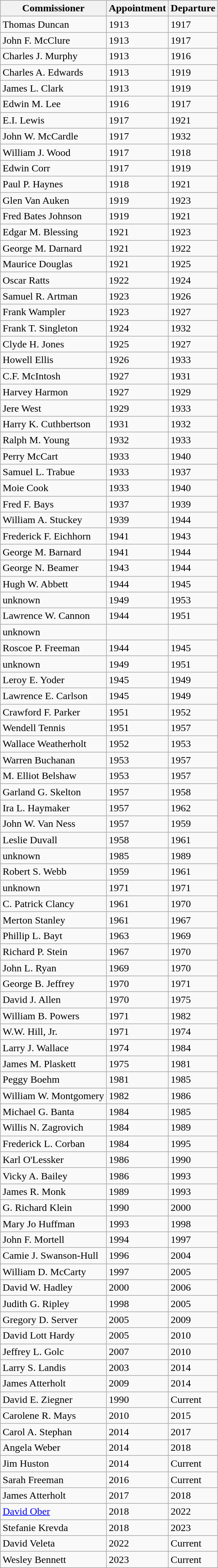<table class="wikitable">
<tr>
<th>Commissioner</th>
<th>Appointment</th>
<th>Departure</th>
</tr>
<tr>
<td>Thomas Duncan</td>
<td>1913</td>
<td>1917</td>
</tr>
<tr>
<td>John F. McClure</td>
<td>1913</td>
<td>1917</td>
</tr>
<tr>
<td>Charles J. Murphy</td>
<td>1913</td>
<td>1916</td>
</tr>
<tr>
<td>Charles A. Edwards</td>
<td>1913</td>
<td>1919</td>
</tr>
<tr>
<td>James L. Clark</td>
<td>1913</td>
<td>1919</td>
</tr>
<tr>
<td>Edwin M. Lee</td>
<td>1916</td>
<td>1917</td>
</tr>
<tr>
<td>E.I. Lewis</td>
<td>1917</td>
<td>1921</td>
</tr>
<tr>
<td>John W. McCardle</td>
<td>1917</td>
<td>1932</td>
</tr>
<tr>
<td>William J. Wood</td>
<td>1917</td>
<td>1918</td>
</tr>
<tr>
<td>Edwin Corr</td>
<td>1917</td>
<td>1919</td>
</tr>
<tr>
<td>Paul P. Haynes</td>
<td>1918</td>
<td>1921</td>
</tr>
<tr>
<td>Glen Van Auken</td>
<td>1919</td>
<td>1923</td>
</tr>
<tr>
<td>Fred Bates Johnson</td>
<td>1919</td>
<td>1921</td>
</tr>
<tr>
<td>Edgar M. Blessing</td>
<td>1921</td>
<td>1923</td>
</tr>
<tr>
<td>George M. Darnard</td>
<td>1921</td>
<td>1922</td>
</tr>
<tr>
<td>Maurice Douglas</td>
<td>1921</td>
<td>1925</td>
</tr>
<tr>
<td>Oscar Ratts</td>
<td>1922</td>
<td>1924</td>
</tr>
<tr>
<td>Samuel R. Artman</td>
<td>1923</td>
<td>1926</td>
</tr>
<tr>
<td>Frank Wampler</td>
<td>1923</td>
<td>1927</td>
</tr>
<tr>
<td>Frank T. Singleton</td>
<td>1924</td>
<td>1932</td>
</tr>
<tr>
<td>Clyde H. Jones</td>
<td>1925</td>
<td>1927</td>
</tr>
<tr>
<td>Howell Ellis</td>
<td>1926</td>
<td>1933</td>
</tr>
<tr>
<td>C.F. McIntosh</td>
<td>1927</td>
<td>1931</td>
</tr>
<tr>
<td>Harvey Harmon</td>
<td>1927</td>
<td>1929</td>
</tr>
<tr>
<td>Jere West</td>
<td>1929</td>
<td>1933</td>
</tr>
<tr>
<td>Harry K. Cuthbertson</td>
<td>1931</td>
<td>1932</td>
</tr>
<tr>
<td>Ralph M. Young</td>
<td>1932</td>
<td>1933</td>
</tr>
<tr>
<td>Perry McCart</td>
<td>1933</td>
<td>1940</td>
</tr>
<tr>
<td>Samuel L. Trabue</td>
<td>1933</td>
<td>1937</td>
</tr>
<tr>
<td>Moie Cook</td>
<td>1933</td>
<td>1940</td>
</tr>
<tr>
<td>Fred F. Bays</td>
<td>1937</td>
<td>1939</td>
</tr>
<tr>
<td>William A. Stuckey</td>
<td>1939</td>
<td>1944</td>
</tr>
<tr>
<td>Frederick F. Eichhorn</td>
<td>1941</td>
<td>1943</td>
</tr>
<tr>
<td>George M. Barnard</td>
<td>1941</td>
<td>1944</td>
</tr>
<tr>
<td>George N. Beamer</td>
<td>1943</td>
<td>1944</td>
</tr>
<tr>
<td>Hugh W. Abbett</td>
<td>1944</td>
<td>1945</td>
</tr>
<tr>
<td>unknown</td>
<td>1949</td>
<td>1953</td>
</tr>
<tr>
<td>Lawrence W. Cannon</td>
<td>1944</td>
<td>1951</td>
</tr>
<tr>
<td>unknown</td>
<td></td>
<td></td>
</tr>
<tr>
<td>Roscoe P. Freeman</td>
<td>1944</td>
<td>1945</td>
</tr>
<tr>
<td>unknown</td>
<td>1949</td>
<td>1951</td>
</tr>
<tr>
<td>Leroy E. Yoder</td>
<td>1945</td>
<td>1949</td>
</tr>
<tr>
<td>Lawrence E. Carlson</td>
<td>1945</td>
<td>1949</td>
</tr>
<tr>
<td>Crawford F. Parker</td>
<td>1951</td>
<td>1952</td>
</tr>
<tr>
<td>Wendell Tennis</td>
<td>1951</td>
<td>1957</td>
</tr>
<tr>
<td>Wallace Weatherholt</td>
<td>1952</td>
<td>1953</td>
</tr>
<tr>
<td>Warren Buchanan</td>
<td>1953</td>
<td>1957</td>
</tr>
<tr>
<td>M. Elliot Belshaw</td>
<td>1953</td>
<td>1957</td>
</tr>
<tr>
<td>Garland G. Skelton</td>
<td>1957</td>
<td>1958</td>
</tr>
<tr>
<td>Ira L. Haymaker</td>
<td>1957</td>
<td>1962</td>
</tr>
<tr>
<td>John W. Van Ness</td>
<td>1957</td>
<td>1959</td>
</tr>
<tr>
<td>Leslie Duvall</td>
<td>1958</td>
<td>1961</td>
</tr>
<tr>
<td>unknown</td>
<td>1985</td>
<td>1989</td>
</tr>
<tr>
<td>Robert S. Webb</td>
<td>1959</td>
<td>1961</td>
</tr>
<tr>
<td>unknown</td>
<td>1971</td>
<td>1971</td>
</tr>
<tr>
<td>C. Patrick Clancy</td>
<td>1961</td>
<td>1970</td>
</tr>
<tr>
<td>Merton Stanley</td>
<td>1961</td>
<td>1967</td>
</tr>
<tr>
<td>Phillip L. Bayt</td>
<td>1963</td>
<td>1969</td>
</tr>
<tr>
<td>Richard P. Stein</td>
<td>1967</td>
<td>1970</td>
</tr>
<tr>
<td>John L. Ryan</td>
<td>1969</td>
<td>1970</td>
</tr>
<tr>
<td>George B. Jeffrey</td>
<td>1970</td>
<td>1971</td>
</tr>
<tr>
<td>David J. Allen</td>
<td>1970</td>
<td>1975</td>
</tr>
<tr>
<td>William B. Powers</td>
<td>1971</td>
<td>1982</td>
</tr>
<tr>
<td>W.W. Hill, Jr.</td>
<td>1971</td>
<td>1974</td>
</tr>
<tr>
<td>Larry J. Wallace</td>
<td>1974</td>
<td>1984</td>
</tr>
<tr>
<td>James M. Plaskett</td>
<td>1975</td>
<td>1981</td>
</tr>
<tr>
<td>Peggy Boehm</td>
<td>1981</td>
<td>1985</td>
</tr>
<tr>
<td>William W. Montgomery</td>
<td>1982</td>
<td>1986</td>
</tr>
<tr>
<td>Michael G. Banta</td>
<td>1984</td>
<td>1985</td>
</tr>
<tr>
<td>Willis N. Zagrovich</td>
<td>1984</td>
<td>1989</td>
</tr>
<tr>
<td>Frederick L. Corban</td>
<td>1984</td>
<td>1995</td>
</tr>
<tr>
<td>Karl O'Lessker</td>
<td>1986</td>
<td>1990</td>
</tr>
<tr>
<td>Vicky A. Bailey</td>
<td>1986</td>
<td>1993</td>
</tr>
<tr>
<td>James R. Monk</td>
<td>1989</td>
<td>1993</td>
</tr>
<tr>
<td>G. Richard Klein</td>
<td>1990</td>
<td>2000</td>
</tr>
<tr>
<td>Mary Jo Huffman</td>
<td>1993</td>
<td>1998</td>
</tr>
<tr>
<td>John F. Mortell</td>
<td>1994</td>
<td>1997</td>
</tr>
<tr>
<td>Camie J. Swanson-Hull</td>
<td>1996</td>
<td>2004</td>
</tr>
<tr>
<td>William D. McCarty</td>
<td>1997</td>
<td>2005</td>
</tr>
<tr>
<td>David W. Hadley</td>
<td>2000</td>
<td>2006</td>
</tr>
<tr>
<td>Judith G. Ripley</td>
<td>1998</td>
<td>2005</td>
</tr>
<tr>
<td>Gregory D. Server</td>
<td>2005</td>
<td>2009</td>
</tr>
<tr>
<td>David Lott Hardy</td>
<td>2005</td>
<td>2010</td>
</tr>
<tr>
<td>Jeffrey L. Golc</td>
<td>2007</td>
<td>2010</td>
</tr>
<tr>
<td>Larry S. Landis</td>
<td>2003</td>
<td>2014</td>
</tr>
<tr>
<td>James Atterholt</td>
<td>2009</td>
<td>2014</td>
</tr>
<tr>
<td>David E. Ziegner</td>
<td>1990</td>
<td>Current</td>
</tr>
<tr>
<td>Carolene R. Mays</td>
<td>2010</td>
<td>2015</td>
</tr>
<tr>
<td>Carol A. Stephan</td>
<td>2014</td>
<td>2017</td>
</tr>
<tr>
<td>Angela Weber</td>
<td>2014</td>
<td>2018</td>
</tr>
<tr>
<td>Jim Huston</td>
<td>2014</td>
<td>Current</td>
</tr>
<tr>
<td>Sarah Freeman</td>
<td>2016</td>
<td>Current</td>
</tr>
<tr>
<td>James Atterholt</td>
<td>2017</td>
<td>2018</td>
</tr>
<tr>
<td><a href='#'>David Ober</a></td>
<td>2018</td>
<td>2022</td>
</tr>
<tr>
<td>Stefanie Krevda</td>
<td>2018</td>
<td>2023</td>
</tr>
<tr>
<td>David Veleta</td>
<td>2022</td>
<td>Current</td>
</tr>
<tr>
<td>Wesley Bennett</td>
<td>2023</td>
<td>Current</td>
</tr>
</table>
